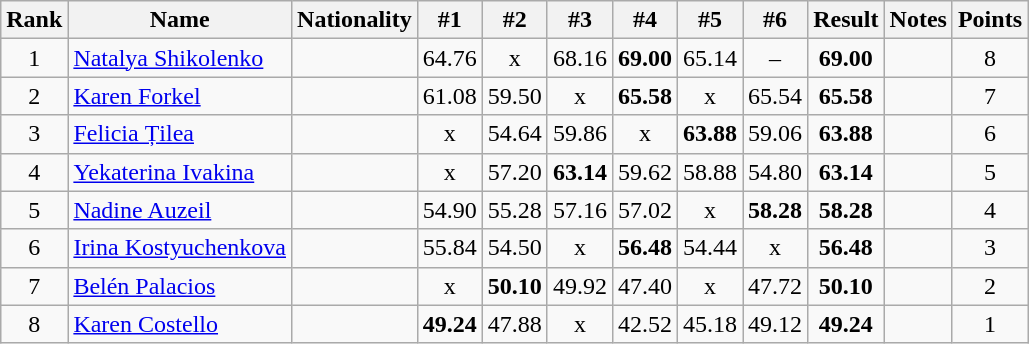<table class="wikitable sortable" style="text-align:center">
<tr>
<th>Rank</th>
<th>Name</th>
<th>Nationality</th>
<th>#1</th>
<th>#2</th>
<th>#3</th>
<th>#4</th>
<th>#5</th>
<th>#6</th>
<th>Result</th>
<th>Notes</th>
<th>Points</th>
</tr>
<tr>
<td>1</td>
<td align=left><a href='#'>Natalya Shikolenko</a></td>
<td align=left></td>
<td>64.76</td>
<td>x</td>
<td>68.16</td>
<td><strong>69.00</strong></td>
<td>65.14</td>
<td>–</td>
<td><strong>69.00</strong></td>
<td></td>
<td>8</td>
</tr>
<tr>
<td>2</td>
<td align=left><a href='#'>Karen Forkel</a></td>
<td align=left></td>
<td>61.08</td>
<td>59.50</td>
<td>x</td>
<td><strong>65.58</strong></td>
<td>x</td>
<td>65.54</td>
<td><strong>65.58</strong></td>
<td></td>
<td>7</td>
</tr>
<tr>
<td>3</td>
<td align=left><a href='#'>Felicia Țilea</a></td>
<td align=left></td>
<td>x</td>
<td>54.64</td>
<td>59.86</td>
<td>x</td>
<td><strong>63.88</strong></td>
<td>59.06</td>
<td><strong>63.88</strong></td>
<td></td>
<td>6</td>
</tr>
<tr>
<td>4</td>
<td align=left><a href='#'>Yekaterina Ivakina</a></td>
<td align=left></td>
<td>x</td>
<td>57.20</td>
<td><strong>63.14</strong></td>
<td>59.62</td>
<td>58.88</td>
<td>54.80</td>
<td><strong>63.14</strong></td>
<td></td>
<td>5</td>
</tr>
<tr>
<td>5</td>
<td align=left><a href='#'>Nadine Auzeil</a></td>
<td align=left></td>
<td>54.90</td>
<td>55.28</td>
<td>57.16</td>
<td>57.02</td>
<td>x</td>
<td><strong>58.28</strong></td>
<td><strong>58.28</strong></td>
<td></td>
<td>4</td>
</tr>
<tr>
<td>6</td>
<td align=left><a href='#'>Irina Kostyuchenkova</a></td>
<td align=left></td>
<td>55.84</td>
<td>54.50</td>
<td>x</td>
<td><strong>56.48</strong></td>
<td>54.44</td>
<td>x</td>
<td><strong>56.48</strong></td>
<td></td>
<td>3</td>
</tr>
<tr>
<td>7</td>
<td align=left><a href='#'>Belén Palacios</a></td>
<td align=left></td>
<td>x</td>
<td><strong>50.10</strong></td>
<td>49.92</td>
<td>47.40</td>
<td>x</td>
<td>47.72</td>
<td><strong>50.10</strong></td>
<td></td>
<td>2</td>
</tr>
<tr>
<td>8</td>
<td align=left><a href='#'>Karen Costello</a></td>
<td align=left></td>
<td><strong>49.24</strong></td>
<td>47.88</td>
<td>x</td>
<td>42.52</td>
<td>45.18</td>
<td>49.12</td>
<td><strong>49.24</strong></td>
<td></td>
<td>1</td>
</tr>
</table>
